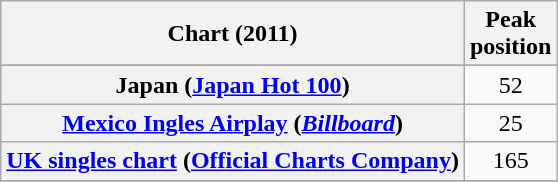<table class="wikitable sortable plainrowheaders" style="text-align:center">
<tr>
<th scope="col">Chart (2011)</th>
<th scope="col">Peak<br>position</th>
</tr>
<tr>
</tr>
<tr>
</tr>
<tr>
<th scope="row">Japan (<a href='#'>Japan Hot 100</a>)</th>
<td>52</td>
</tr>
<tr>
<th scope="row"><a href='#'>Mexico Ingles Airplay</a> (<em><a href='#'>Billboard</a></em>)</th>
<td>25</td>
</tr>
<tr>
<th scope="row"><a href='#'>UK singles chart</a> (<a href='#'>Official Charts Company</a>)</th>
<td align="center">165</td>
</tr>
<tr>
</tr>
<tr>
</tr>
<tr>
</tr>
<tr>
</tr>
</table>
